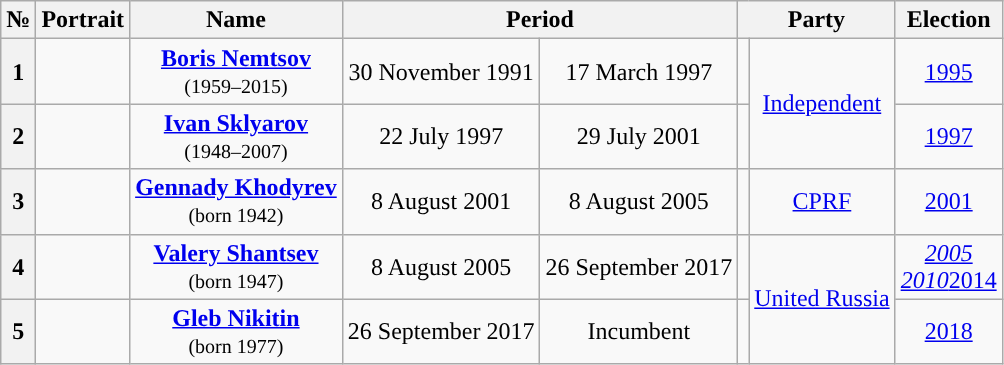<table class="wikitable" style="text-align:center">
<tr>
<th>№</th>
<th>Portrait</th>
<th>Name</th>
<th colspan="2">Period</th>
<th colspan="2">Party</th>
<th>Election</th>
</tr>
<tr>
<th>1</th>
<td></td>
<td><strong><a href='#'>Boris Nemtsov</a></strong><br><small>(1959–2015)</small></td>
<td>30 November 1991</td>
<td>17 March 1997</td>
<td style="background: "></td>
<td rowspan="2"><a href='#'>Independent</a></td>
<td><a href='#'>1995</a></td>
</tr>
<tr>
<th>2</th>
<td></td>
<td><strong><a href='#'>Ivan Sklyarov</a></strong><br><small>(1948–2007)</small></td>
<td>22 July 1997</td>
<td>29 July 2001</td>
<td style="background: "></td>
<td><a href='#'>1997</a></td>
</tr>
<tr>
<th>3</th>
<td></td>
<td><strong><a href='#'>Gennady Khodyrev</a></strong><br><small>(born 1942)</small></td>
<td>8 August 2001</td>
<td>8 August 2005</td>
<td style="background: "></td>
<td><a href='#'>CPRF</a></td>
<td><a href='#'>2001</a></td>
</tr>
<tr>
<th>4</th>
<td></td>
<td><strong><a href='#'>Valery Shantsev</a></strong><br><small>(born 1947)</small></td>
<td>8 August 2005</td>
<td>26 September 2017</td>
<td style="background: "></td>
<td rowspan="2"><a href='#'>United Russia</a></td>
<td><em><a href='#'>2005</a></em><br><em><a href='#'>2010</a></em><a href='#'>2014</a></td>
</tr>
<tr>
<th>5</th>
<td></td>
<td><strong><a href='#'>Gleb Nikitin</a></strong><br><small>(born 1977)</small></td>
<td>26 September 2017</td>
<td>Incumbent</td>
<td style="background: "></td>
<td><a href='#'>2018</a></td>
</tr>
</table>
